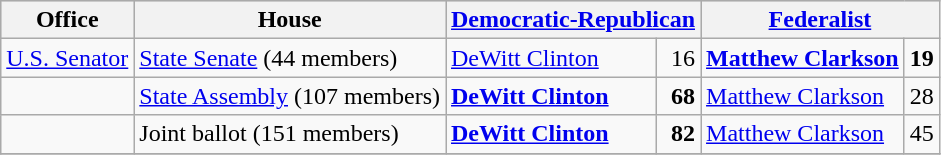<table class=wikitable>
<tr bgcolor=lightgrey>
<th>Office</th>
<th>House</th>
<th colspan="2"><a href='#'>Democratic-Republican</a></th>
<th colspan="2"><a href='#'>Federalist</a></th>
</tr>
<tr>
<td><a href='#'>U.S. Senator</a></td>
<td><a href='#'>State Senate</a> (44 members)</td>
<td><a href='#'>DeWitt Clinton</a></td>
<td align="right">16</td>
<td><strong><a href='#'>Matthew Clarkson</a></strong></td>
<td align="right"><strong>19</strong></td>
</tr>
<tr>
<td></td>
<td><a href='#'>State Assembly</a> (107 members)</td>
<td><strong><a href='#'>DeWitt Clinton</a></strong></td>
<td align="right"><strong>68</strong></td>
<td><a href='#'>Matthew Clarkson</a></td>
<td align="right">28</td>
</tr>
<tr>
<td></td>
<td>Joint ballot (151 members)</td>
<td><strong><a href='#'>DeWitt Clinton</a></strong></td>
<td align="right"><strong>82</strong></td>
<td><a href='#'>Matthew Clarkson</a></td>
<td align="right">45</td>
</tr>
<tr>
</tr>
</table>
